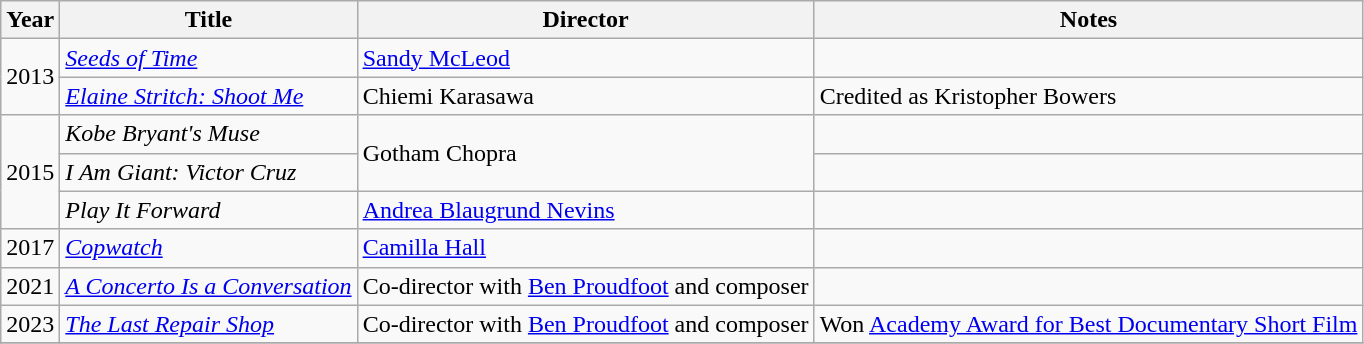<table class="wikitable sortable">
<tr>
<th>Year</th>
<th>Title</th>
<th>Director</th>
<th>Notes</th>
</tr>
<tr>
<td rowspan="2">2013</td>
<td><em><a href='#'>Seeds of Time</a></em></td>
<td><a href='#'>Sandy McLeod</a></td>
<td></td>
</tr>
<tr>
<td><em><a href='#'>Elaine Stritch: Shoot Me</a></em></td>
<td>Chiemi Karasawa</td>
<td>Credited as Kristopher Bowers</td>
</tr>
<tr>
<td rowspan="3">2015</td>
<td><em>Kobe Bryant's Muse</em></td>
<td rowspan="2">Gotham Chopra</td>
<td></td>
</tr>
<tr>
<td><em>I Am Giant: Victor Cruz</em></td>
<td></td>
</tr>
<tr>
<td><em>Play It Forward</em></td>
<td><a href='#'>Andrea Blaugrund Nevins</a></td>
<td></td>
</tr>
<tr>
<td>2017</td>
<td><em><a href='#'>Copwatch</a></em></td>
<td><a href='#'>Camilla Hall</a></td>
<td></td>
</tr>
<tr>
<td>2021</td>
<td><em><a href='#'>A Concerto Is a Conversation</a></em></td>
<td>Co-director with <a href='#'>Ben Proudfoot</a> and composer</td>
</tr>
<tr>
<td>2023</td>
<td><em><a href='#'>The Last Repair Shop</a></em></td>
<td>Co-director with <a href='#'>Ben Proudfoot</a> and composer</td>
<td>Won <a href='#'>Academy Award for Best Documentary Short Film</a></td>
</tr>
<tr>
</tr>
</table>
